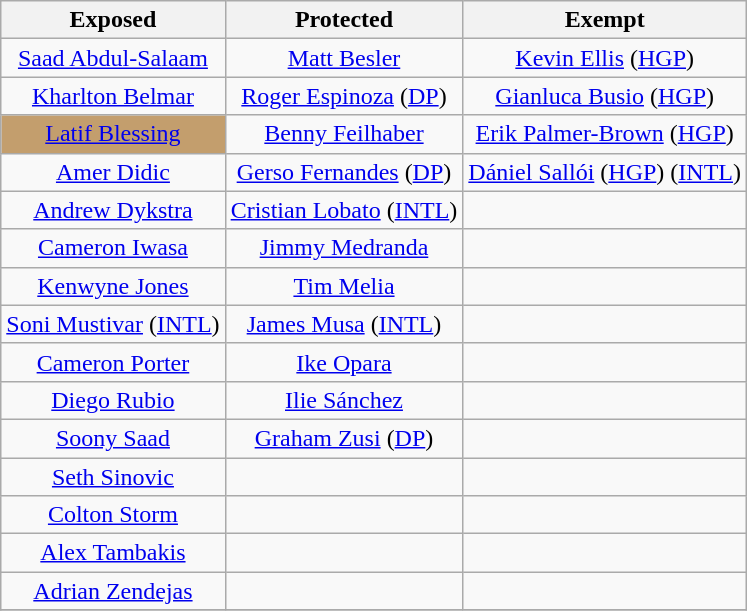<table class="wikitable" style="text-align:center">
<tr>
<th>Exposed</th>
<th>Protected</th>
<th>Exempt</th>
</tr>
<tr>
<td><a href='#'>Saad Abdul-Salaam</a></td>
<td><a href='#'>Matt Besler</a></td>
<td><a href='#'>Kevin Ellis</a> (<a href='#'>HGP</a>)</td>
</tr>
<tr>
<td><a href='#'>Kharlton Belmar</a></td>
<td><a href='#'>Roger Espinoza</a> (<a href='#'>DP</a>)</td>
<td><a href='#'>Gianluca Busio</a> (<a href='#'>HGP</a>)</td>
</tr>
<tr>
<td style="background: #C39E6D"><a href='#'>Latif Blessing</a></td>
<td><a href='#'>Benny Feilhaber</a></td>
<td><a href='#'>Erik Palmer-Brown</a> (<a href='#'>HGP</a>)</td>
</tr>
<tr>
<td><a href='#'>Amer Didic</a></td>
<td><a href='#'>Gerso Fernandes</a> (<a href='#'>DP</a>)</td>
<td><a href='#'>Dániel Sallói</a> (<a href='#'>HGP</a>) (<a href='#'>INTL</a>)</td>
</tr>
<tr>
<td><a href='#'>Andrew Dykstra</a></td>
<td><a href='#'>Cristian Lobato</a> (<a href='#'>INTL</a>)</td>
<td></td>
</tr>
<tr>
<td><a href='#'>Cameron Iwasa</a></td>
<td><a href='#'>Jimmy Medranda</a></td>
<td></td>
</tr>
<tr>
<td><a href='#'>Kenwyne Jones</a></td>
<td><a href='#'>Tim Melia</a></td>
<td></td>
</tr>
<tr>
<td><a href='#'>Soni Mustivar</a> (<a href='#'>INTL</a>)</td>
<td><a href='#'>James Musa</a> (<a href='#'>INTL</a>)</td>
<td></td>
</tr>
<tr>
<td><a href='#'>Cameron Porter</a></td>
<td><a href='#'>Ike Opara</a></td>
<td></td>
</tr>
<tr>
<td><a href='#'>Diego Rubio</a></td>
<td><a href='#'>Ilie Sánchez</a></td>
<td></td>
</tr>
<tr>
<td><a href='#'>Soony Saad</a></td>
<td><a href='#'>Graham Zusi</a> (<a href='#'>DP</a>)</td>
<td></td>
</tr>
<tr>
<td><a href='#'>Seth Sinovic</a></td>
<td></td>
<td></td>
</tr>
<tr>
<td><a href='#'>Colton Storm</a></td>
<td></td>
<td></td>
</tr>
<tr>
<td><a href='#'>Alex Tambakis</a></td>
<td></td>
<td></td>
</tr>
<tr>
<td><a href='#'>Adrian Zendejas</a></td>
<td></td>
<td></td>
</tr>
<tr>
</tr>
</table>
